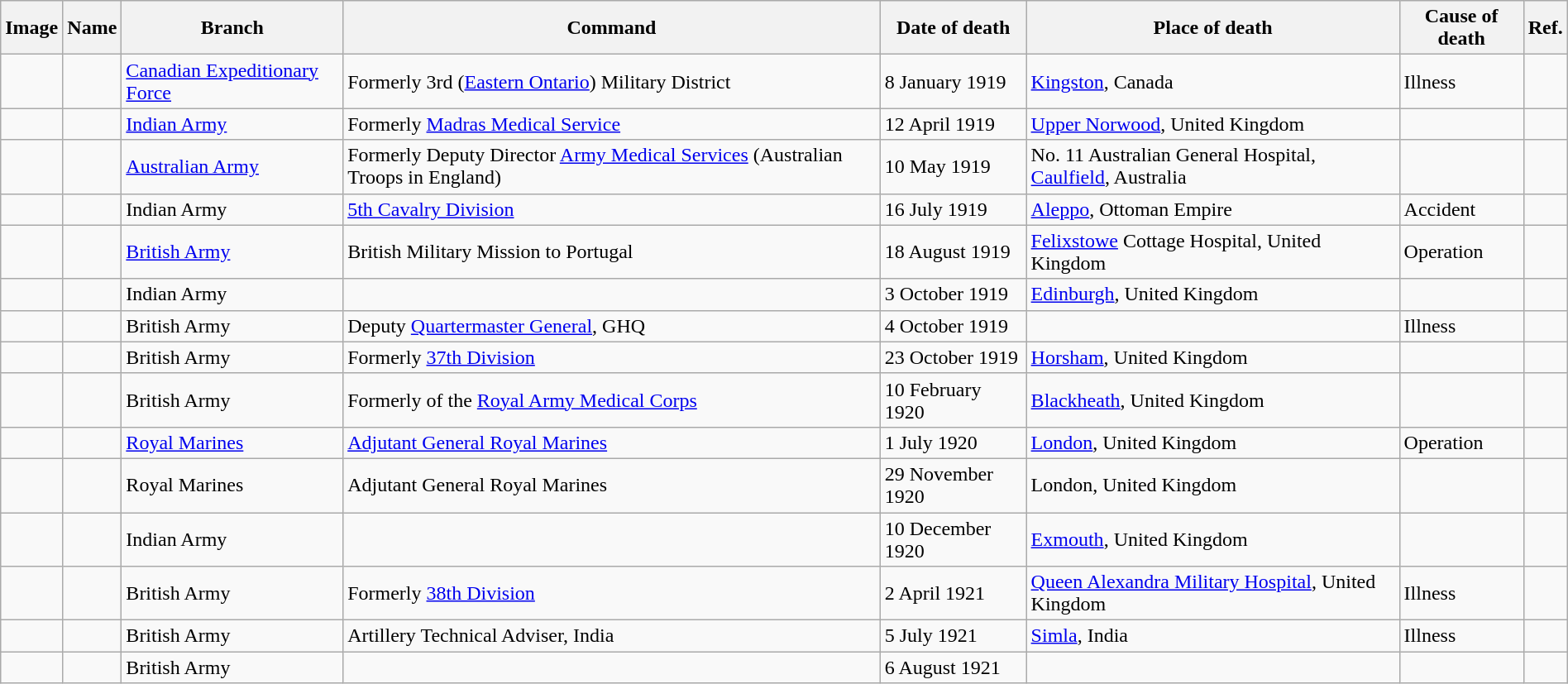<table class="wikitable" width=100%>
<tr>
<th style="#ffffff;">Image</th>
<th style="#ffffff;">Name</th>
<th style="#ffffff;">Branch</th>
<th style="#ffffff;">Command</th>
<th style="#ffffff;">Date of death</th>
<th style="#ffffff;">Place of death</th>
<th style="#ffffff;">Cause of death</th>
<th style="#ffffff;">Ref.</th>
</tr>
<tr>
<td></td>
<td></td>
<td><a href='#'>Canadian Expeditionary Force</a></td>
<td>Formerly 3rd (<a href='#'>Eastern Ontario</a>) Military District</td>
<td>8 January 1919</td>
<td><a href='#'>Kingston</a>, Canada</td>
<td>Illness</td>
<td></td>
</tr>
<tr>
<td></td>
<td></td>
<td><a href='#'>Indian Army</a></td>
<td>Formerly <a href='#'>Madras Medical Service</a></td>
<td>12 April 1919</td>
<td><a href='#'>Upper Norwood</a>, United Kingdom</td>
<td></td>
<td></td>
</tr>
<tr>
<td></td>
<td></td>
<td><a href='#'>Australian Army</a></td>
<td>Formerly Deputy Director <a href='#'>Army Medical Services</a> (Australian Troops in England)</td>
<td>10 May 1919</td>
<td>No. 11 Australian General Hospital, <a href='#'>Caulfield</a>, Australia</td>
<td></td>
<td></td>
</tr>
<tr>
<td></td>
<td></td>
<td>Indian Army</td>
<td><a href='#'>5th Cavalry Division</a></td>
<td>16 July 1919</td>
<td><a href='#'>Aleppo</a>, Ottoman Empire</td>
<td>Accident</td>
<td></td>
</tr>
<tr>
<td></td>
<td></td>
<td><a href='#'>British Army</a></td>
<td>British Military Mission to Portugal</td>
<td>18 August 1919</td>
<td><a href='#'>Felixstowe</a> Cottage Hospital, United Kingdom</td>
<td>Operation</td>
<td></td>
</tr>
<tr>
<td></td>
<td></td>
<td>Indian Army</td>
<td></td>
<td>3 October 1919</td>
<td><a href='#'>Edinburgh</a>, United Kingdom</td>
<td></td>
<td></td>
</tr>
<tr>
<td></td>
<td></td>
<td>British Army</td>
<td>Deputy <a href='#'>Quartermaster General</a>, GHQ</td>
<td>4 October 1919</td>
<td></td>
<td>Illness</td>
<td></td>
</tr>
<tr>
<td></td>
<td></td>
<td>British Army</td>
<td>Formerly <a href='#'>37th Division</a></td>
<td>23 October 1919</td>
<td><a href='#'>Horsham</a>, United Kingdom</td>
<td></td>
<td></td>
</tr>
<tr>
<td></td>
<td></td>
<td>British Army</td>
<td>Formerly of the <a href='#'>Royal Army Medical Corps</a></td>
<td>10 February 1920</td>
<td><a href='#'>Blackheath</a>, United Kingdom</td>
<td></td>
<td></td>
</tr>
<tr>
<td></td>
<td></td>
<td><a href='#'>Royal Marines</a></td>
<td><a href='#'>Adjutant General Royal Marines</a></td>
<td>1 July 1920</td>
<td><a href='#'>London</a>, United Kingdom</td>
<td>Operation</td>
<td></td>
</tr>
<tr>
<td></td>
<td></td>
<td>Royal Marines</td>
<td>Adjutant General Royal Marines</td>
<td>29 November 1920</td>
<td>London, United Kingdom</td>
<td></td>
<td></td>
</tr>
<tr>
<td></td>
<td></td>
<td>Indian Army</td>
<td></td>
<td>10 December 1920</td>
<td><a href='#'>Exmouth</a>, United Kingdom</td>
<td></td>
<td></td>
</tr>
<tr>
<td></td>
<td></td>
<td>British Army</td>
<td>Formerly <a href='#'>38th Division</a></td>
<td>2 April 1921</td>
<td><a href='#'>Queen Alexandra Military Hospital</a>, United Kingdom</td>
<td>Illness</td>
<td></td>
</tr>
<tr>
<td></td>
<td></td>
<td>British Army</td>
<td>Artillery Technical Adviser, India</td>
<td>5 July 1921</td>
<td><a href='#'>Simla</a>, India</td>
<td>Illness</td>
<td></td>
</tr>
<tr>
<td></td>
<td></td>
<td>British Army</td>
<td></td>
<td>6 August 1921</td>
<td></td>
<td></td>
<td></td>
</tr>
</table>
